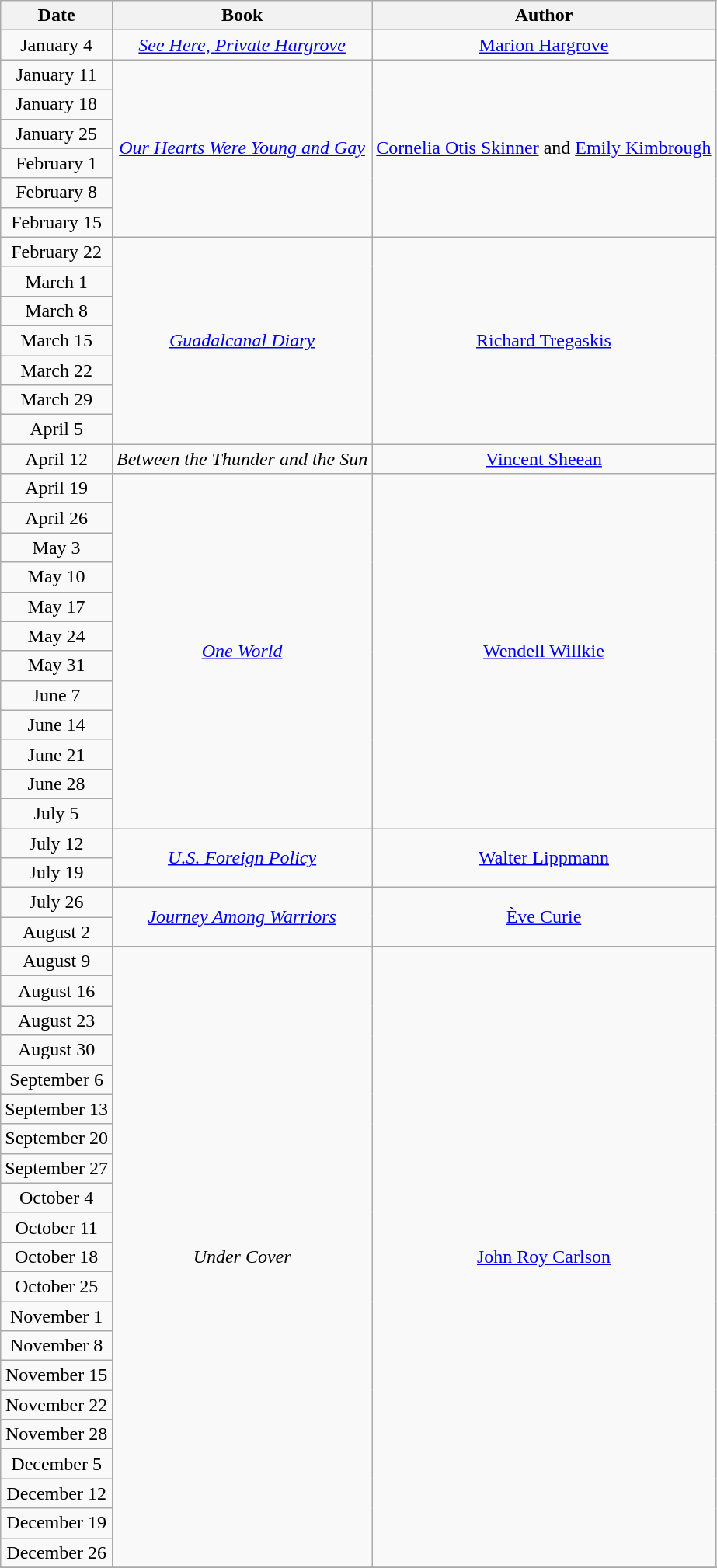<table class="wikitable sortable" style="text-align: center">
<tr>
<th>Date</th>
<th>Book</th>
<th>Author</th>
</tr>
<tr>
<td>January 4</td>
<td><em><a href='#'>See Here, Private Hargrove</a></em></td>
<td><a href='#'>Marion Hargrove</a></td>
</tr>
<tr>
<td>January 11</td>
<td rowspan=6><em><a href='#'>Our Hearts Were Young and Gay</a></em></td>
<td rowspan=6><a href='#'>Cornelia Otis Skinner</a> and <a href='#'>Emily Kimbrough</a></td>
</tr>
<tr>
<td>January 18</td>
</tr>
<tr>
<td>January 25</td>
</tr>
<tr>
<td>February 1</td>
</tr>
<tr>
<td>February 8</td>
</tr>
<tr>
<td>February 15</td>
</tr>
<tr>
<td>February 22</td>
<td rowspan=7><em><a href='#'>Guadalcanal Diary</a></em></td>
<td rowspan=7><a href='#'>Richard Tregaskis</a></td>
</tr>
<tr>
<td>March 1</td>
</tr>
<tr>
<td>March 8</td>
</tr>
<tr>
<td>March 15</td>
</tr>
<tr>
<td>March 22</td>
</tr>
<tr>
<td>March 29</td>
</tr>
<tr>
<td>April 5</td>
</tr>
<tr>
<td>April 12</td>
<td><em>Between the Thunder and the Sun</em></td>
<td><a href='#'>Vincent Sheean</a></td>
</tr>
<tr>
<td>April 19</td>
<td rowspan=12><em><a href='#'>One World</a></em></td>
<td rowspan=12><a href='#'>Wendell Willkie</a></td>
</tr>
<tr>
<td>April 26</td>
</tr>
<tr>
<td>May 3</td>
</tr>
<tr>
<td>May 10</td>
</tr>
<tr>
<td>May 17</td>
</tr>
<tr>
<td>May 24</td>
</tr>
<tr>
<td>May 31</td>
</tr>
<tr>
<td>June 7</td>
</tr>
<tr>
<td>June 14</td>
</tr>
<tr>
<td>June 21</td>
</tr>
<tr>
<td>June 28</td>
</tr>
<tr>
<td>July 5</td>
</tr>
<tr>
<td>July 12</td>
<td rowspan=2><em><a href='#'>U.S. Foreign Policy</a></em></td>
<td rowspan=2><a href='#'>Walter Lippmann</a></td>
</tr>
<tr>
<td>July 19</td>
</tr>
<tr>
<td>July 26</td>
<td rowspan=2><em><a href='#'>Journey Among Warriors</a></em></td>
<td rowspan=2><a href='#'>Ève Curie</a></td>
</tr>
<tr>
<td>August 2</td>
</tr>
<tr>
<td>August 9</td>
<td rowspan=21><em>Under Cover</em></td>
<td rowspan=21><a href='#'>John Roy Carlson</a></td>
</tr>
<tr>
<td>August 16</td>
</tr>
<tr>
<td>August 23</td>
</tr>
<tr>
<td>August 30</td>
</tr>
<tr>
<td>September 6</td>
</tr>
<tr>
<td>September 13</td>
</tr>
<tr>
<td>September 20</td>
</tr>
<tr>
<td>September 27</td>
</tr>
<tr>
<td>October 4</td>
</tr>
<tr>
<td>October 11</td>
</tr>
<tr>
<td>October 18</td>
</tr>
<tr>
<td>October 25</td>
</tr>
<tr>
<td>November 1</td>
</tr>
<tr>
<td>November 8</td>
</tr>
<tr>
<td>November 15</td>
</tr>
<tr>
<td>November 22</td>
</tr>
<tr>
<td>November 28</td>
</tr>
<tr>
<td>December 5</td>
</tr>
<tr>
<td>December 12</td>
</tr>
<tr>
<td>December 19</td>
</tr>
<tr>
<td>December 26</td>
</tr>
<tr>
</tr>
</table>
